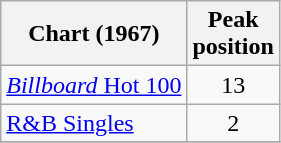<table class="wikitable sortable">
<tr>
<th align="left">Chart (1967)</th>
<th align="left">Peak<br>position</th>
</tr>
<tr>
<td align="left"><a href='#'><em>Billboard</em> Hot 100</a></td>
<td align="center">13</td>
</tr>
<tr>
<td align="left"><a href='#'>R&B Singles</a></td>
<td align="center">2</td>
</tr>
<tr>
</tr>
</table>
